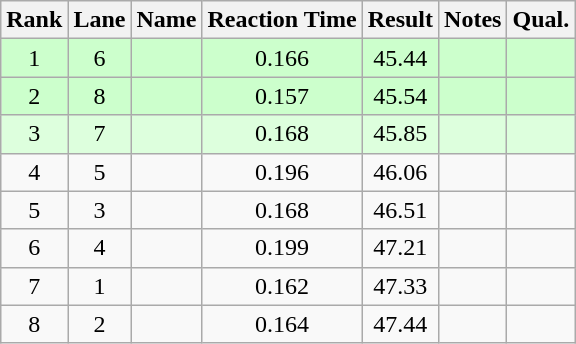<table class="wikitable sortable" style="text-align:center">
<tr>
<th>Rank</th>
<th>Lane</th>
<th>Name</th>
<th>Reaction Time</th>
<th>Result</th>
<th>Notes</th>
<th>Qual.</th>
</tr>
<tr bgcolor=ccffcc>
<td>1</td>
<td>6</td>
<td align="left"></td>
<td>0.166</td>
<td>45.44</td>
<td></td>
<td></td>
</tr>
<tr bgcolor=ccffcc>
<td>2</td>
<td>8</td>
<td align="left"></td>
<td>0.157</td>
<td>45.54</td>
<td></td>
<td></td>
</tr>
<tr bgcolor=ddffdd>
<td>3</td>
<td>7</td>
<td align="left"></td>
<td>0.168</td>
<td>45.85</td>
<td></td>
<td></td>
</tr>
<tr>
<td>4</td>
<td>5</td>
<td align="left"></td>
<td>0.196</td>
<td>46.06</td>
<td></td>
<td></td>
</tr>
<tr>
<td>5</td>
<td>3</td>
<td align="left"></td>
<td>0.168</td>
<td>46.51</td>
<td></td>
<td></td>
</tr>
<tr>
<td>6</td>
<td>4</td>
<td align="left"></td>
<td>0.199</td>
<td>47.21</td>
<td></td>
<td></td>
</tr>
<tr>
<td>7</td>
<td>1</td>
<td align="left"></td>
<td>0.162</td>
<td>47.33</td>
<td></td>
<td></td>
</tr>
<tr>
<td>8</td>
<td>2</td>
<td align="left"></td>
<td>0.164</td>
<td>47.44</td>
<td></td>
<td></td>
</tr>
</table>
